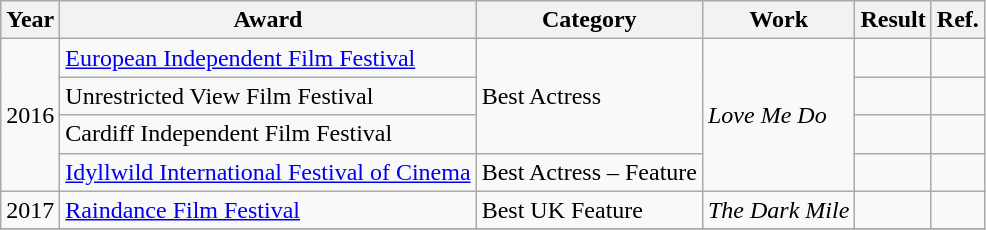<table class="wikitable plainrowheaders">
<tr>
<th>Year</th>
<th>Award</th>
<th>Category</th>
<th>Work</th>
<th>Result</th>
<th>Ref.</th>
</tr>
<tr>
<td rowspan="4">2016</td>
<td><a href='#'>European Independent Film Festival</a></td>
<td rowspan="3">Best Actress</td>
<td rowspan="4"><em>Love Me Do</em></td>
<td></td>
<td></td>
</tr>
<tr>
<td>Unrestricted View Film Festival</td>
<td></td>
<td></td>
</tr>
<tr>
<td>Cardiff Independent Film Festival</td>
<td></td>
<td></td>
</tr>
<tr>
<td><a href='#'>Idyllwild International Festival of Cinema</a></td>
<td>Best Actress – Feature</td>
<td></td>
<td></td>
</tr>
<tr>
<td>2017</td>
<td><a href='#'>Raindance Film Festival</a></td>
<td>Best UK Feature</td>
<td><em>The Dark Mile</em></td>
<td></td>
<td></td>
</tr>
<tr>
</tr>
</table>
